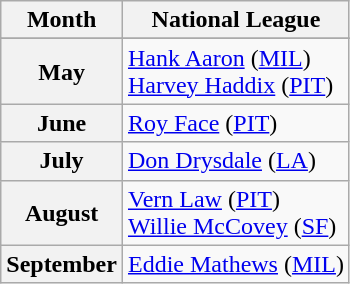<table class="wikitable">
<tr>
<th>Month</th>
<th>National League</th>
</tr>
<tr>
</tr>
<tr>
<th>May</th>
<td><a href='#'>Hank Aaron</a> (<a href='#'>MIL</a>)<br><a href='#'>Harvey Haddix</a> (<a href='#'>PIT</a>)</td>
</tr>
<tr>
<th>June</th>
<td><a href='#'>Roy Face</a> (<a href='#'>PIT</a>)</td>
</tr>
<tr>
<th>July</th>
<td><a href='#'>Don Drysdale</a> (<a href='#'>LA</a>)</td>
</tr>
<tr>
<th>August</th>
<td><a href='#'>Vern Law</a> (<a href='#'>PIT</a>)<br><a href='#'>Willie McCovey</a> (<a href='#'>SF</a>)</td>
</tr>
<tr>
<th>September</th>
<td><a href='#'>Eddie Mathews</a> (<a href='#'>MIL</a>)</td>
</tr>
</table>
